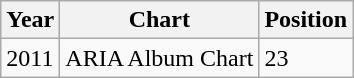<table class="wikitable">
<tr>
<th>Year</th>
<th>Chart</th>
<th>Position</th>
</tr>
<tr>
<td>2011</td>
<td>ARIA Album Chart</td>
<td>23</td>
</tr>
</table>
